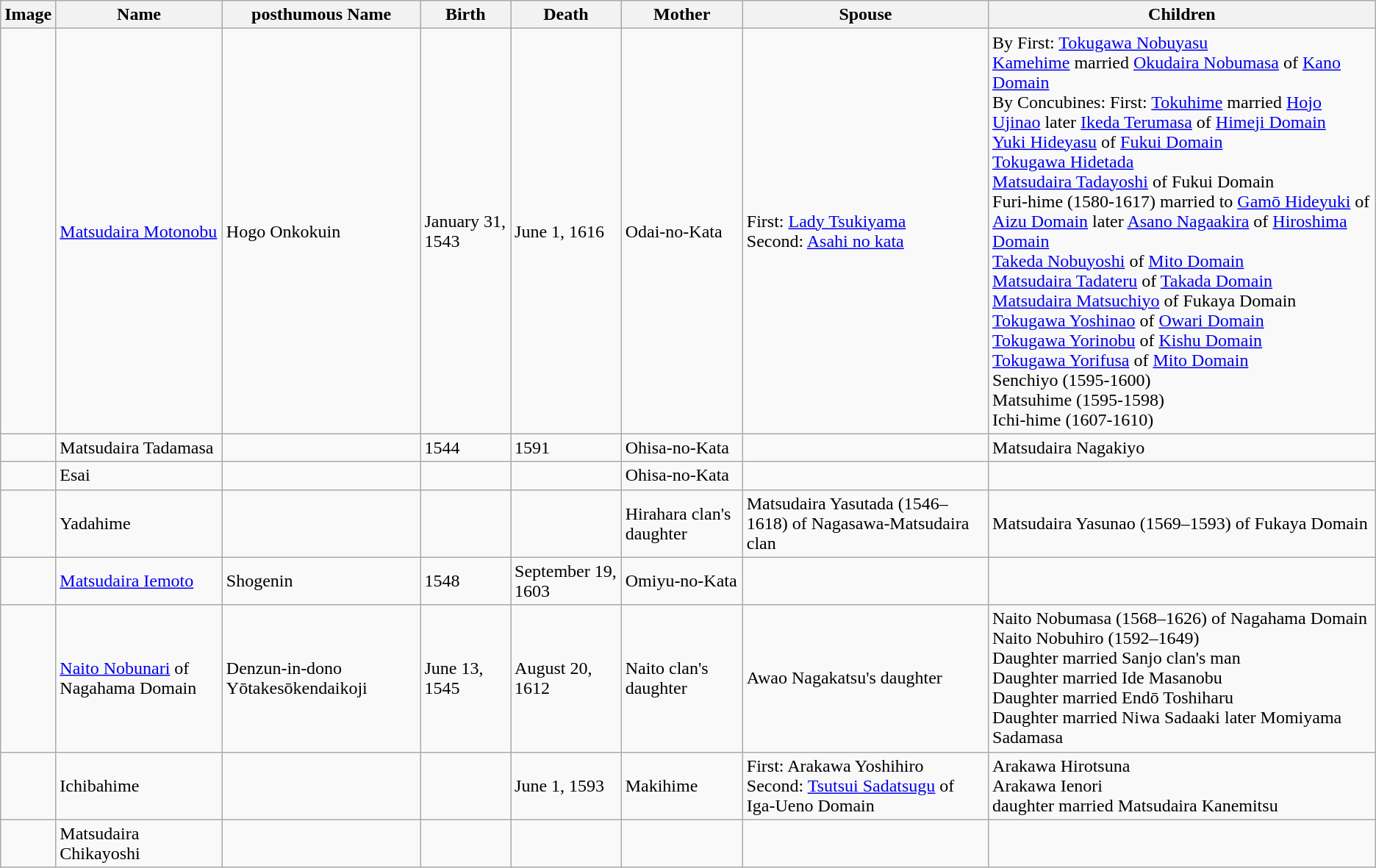<table class="wikitable">
<tr>
<th>Image</th>
<th>Name</th>
<th>posthumous Name</th>
<th>Birth</th>
<th>Death</th>
<th>Mother</th>
<th>Spouse</th>
<th>Children</th>
</tr>
<tr>
<td></td>
<td><a href='#'>Matsudaira Motonobu</a></td>
<td>Hogo Onkokuin</td>
<td>January 31, 1543</td>
<td>June 1, 1616</td>
<td>Odai-no-Kata</td>
<td>First: <a href='#'>Lady Tsukiyama</a><br>Second: <a href='#'>Asahi no kata</a></td>
<td>By First: <a href='#'>Tokugawa Nobuyasu</a><br><a href='#'>Kamehime</a> married <a href='#'>Okudaira Nobumasa</a> of <a href='#'>Kano Domain</a><br>By Concubines: First: <a href='#'>Tokuhime</a> married <a href='#'>Hojo Ujinao</a> later <a href='#'>Ikeda Terumasa</a> of <a href='#'>Himeji Domain</a><br><a href='#'>Yuki Hideyasu</a> of <a href='#'>Fukui Domain</a><br><a href='#'>Tokugawa Hidetada</a><br><a href='#'>Matsudaira Tadayoshi</a> of Fukui Domain<br>Furi-hime (1580-1617) married to <a href='#'>Gamō Hideyuki</a> of <a href='#'>Aizu Domain</a> later <a href='#'>Asano Nagaakira</a> of <a href='#'>Hiroshima Domain</a><br><a href='#'>Takeda Nobuyoshi</a> of <a href='#'>Mito Domain</a><br><a href='#'>Matsudaira Tadateru</a> of <a href='#'>Takada Domain</a><br><a href='#'>Matsudaira Matsuchiyo</a> of Fukaya Domain<br><a href='#'>Tokugawa Yoshinao</a> of <a href='#'>Owari Domain</a><br><a href='#'>Tokugawa Yorinobu</a> of <a href='#'>Kishu Domain</a><br><a href='#'>Tokugawa Yorifusa</a> of <a href='#'>Mito Domain</a><br>Senchiyo (1595-1600)<br>Matsuhime (1595-1598)<br>Ichi-hime (1607-1610)</td>
</tr>
<tr>
<td></td>
<td>Matsudaira Tadamasa</td>
<td></td>
<td>1544</td>
<td>1591</td>
<td>Ohisa-no-Kata</td>
<td></td>
<td>Matsudaira Nagakiyo</td>
</tr>
<tr>
<td></td>
<td>Esai</td>
<td></td>
<td></td>
<td></td>
<td>Ohisa-no-Kata</td>
<td></td>
<td></td>
</tr>
<tr>
<td></td>
<td>Yadahime</td>
<td></td>
<td></td>
<td></td>
<td>Hirahara clan's daughter</td>
<td>Matsudaira Yasutada (1546–1618) of Nagasawa-Matsudaira clan</td>
<td>Matsudaira Yasunao (1569–1593) of Fukaya Domain</td>
</tr>
<tr>
<td></td>
<td><a href='#'>Matsudaira Iemoto</a></td>
<td>Shogenin</td>
<td>1548</td>
<td>September 19, 1603</td>
<td>Omiyu-no-Kata</td>
<td></td>
<td></td>
</tr>
<tr>
<td></td>
<td><a href='#'>Naito Nobunari</a> of Nagahama Domain</td>
<td>Denzun-in-dono Yōtakesōkendaikoji</td>
<td>June 13, 1545</td>
<td>August 20, 1612</td>
<td>Naito clan's daughter</td>
<td>Awao Nagakatsu's daughter</td>
<td>Naito Nobumasa (1568–1626) of Nagahama Domain<br>Naito Nobuhiro (1592–1649)<br>Daughter married Sanjo clan's man<br>Daughter married Ide Masanobu<br>Daughter married Endō Toshiharu<br>Daughter married Niwa Sadaaki later Momiyama Sadamasa</td>
</tr>
<tr>
<td></td>
<td>Ichibahime</td>
<td></td>
<td></td>
<td>June 1, 1593</td>
<td>Makihime</td>
<td>First: Arakawa Yoshihiro<br>Second: <a href='#'>Tsutsui Sadatsugu</a> of Iga-Ueno Domain</td>
<td>Arakawa Hirotsuna<br>Arakawa Ienori<br>daughter married Matsudaira Kanemitsu</td>
</tr>
<tr>
<td></td>
<td>Matsudaira Chikayoshi</td>
<td></td>
<td></td>
<td></td>
<td></td>
<td></td>
<td></td>
</tr>
</table>
